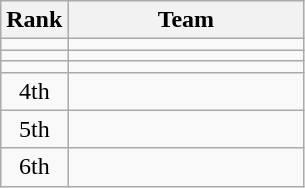<table class=wikitable style="text-align:center;">
<tr>
<th>Rank</th>
<th width=150px>Team</th>
</tr>
<tr>
<td></td>
<td align=left></td>
</tr>
<tr>
<td></td>
<td align=left></td>
</tr>
<tr>
<td></td>
<td align=left></td>
</tr>
<tr>
<td>4th</td>
<td align=left></td>
</tr>
<tr>
<td>5th</td>
<td align=left></td>
</tr>
<tr>
<td>6th</td>
<td align=left></td>
</tr>
</table>
